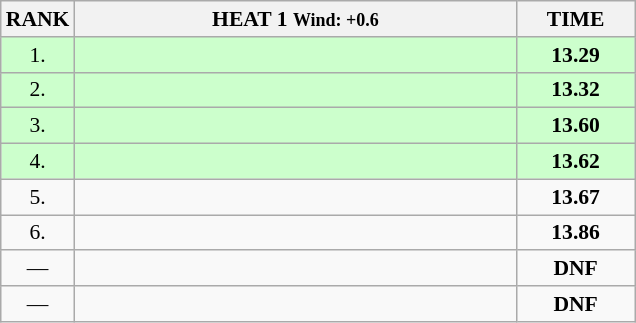<table class="wikitable" style="border-collapse: collapse; font-size: 90%;">
<tr>
<th>RANK</th>
<th style="width: 20em">HEAT 1 <small>Wind: +0.6</small></th>
<th style="width: 5em">TIME</th>
</tr>
<tr style="background:#ccffcc;">
<td align="center">1.</td>
<td></td>
<td align="center"><strong>13.29</strong></td>
</tr>
<tr style="background:#ccffcc;">
<td align="center">2.</td>
<td></td>
<td align="center"><strong>13.32</strong></td>
</tr>
<tr style="background:#ccffcc;">
<td align="center">3.</td>
<td></td>
<td align="center"><strong>13.60</strong></td>
</tr>
<tr style="background:#ccffcc;">
<td align="center">4.</td>
<td></td>
<td align="center"><strong>13.62</strong></td>
</tr>
<tr>
<td align="center">5.</td>
<td></td>
<td align="center"><strong>13.67</strong></td>
</tr>
<tr>
<td align="center">6.</td>
<td></td>
<td align="center"><strong>13.86</strong></td>
</tr>
<tr>
<td align="center">—</td>
<td></td>
<td align="center"><strong>DNF</strong></td>
</tr>
<tr>
<td align="center">—</td>
<td></td>
<td align="center"><strong>DNF</strong></td>
</tr>
</table>
